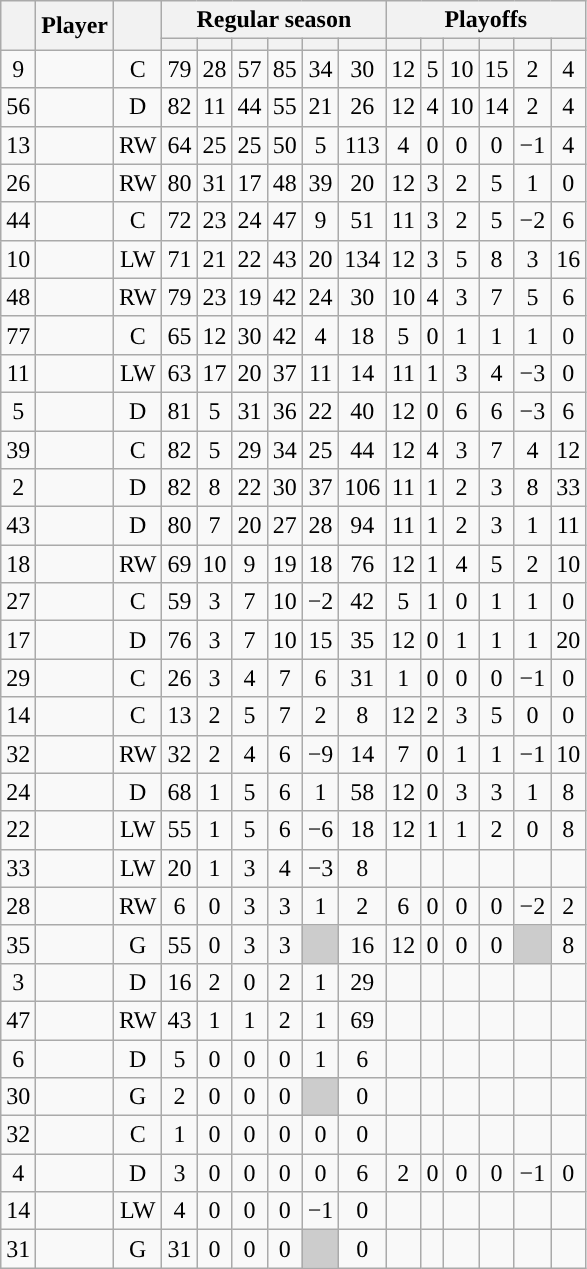<table class="wikitable sortable plainrowheaders" style="text-align:center;">
<tr>
<th scope="col" data-sort-type="number" rowspan="2"></th>
<th scope="col" rowspan="2">Player</th>
<th scope="col" rowspan="2"></th>
<th scope=colgroup colspan=6>Regular season</th>
<th scope=colgroup colspan=6>Playoffs</th>
</tr>
<tr>
<th scope="col" data-sort-type="number"></th>
<th scope="col" data-sort-type="number"></th>
<th scope="col" data-sort-type="number"></th>
<th scope="col" data-sort-type="number"></th>
<th scope="col" data-sort-type="number"></th>
<th scope="col" data-sort-type="number"></th>
<th scope="col" data-sort-type="number"></th>
<th scope="col" data-sort-type="number"></th>
<th scope="col" data-sort-type="number"></th>
<th scope="col" data-sort-type="number"></th>
<th scope="col" data-sort-type="number"></th>
<th scope="col" data-sort-type="number"></th>
</tr>
<tr>
<td scope="row">9</td>
<td align="left"></td>
<td>C</td>
<td>79</td>
<td>28</td>
<td>57</td>
<td>85</td>
<td>34</td>
<td>30</td>
<td>12</td>
<td>5</td>
<td>10</td>
<td>15</td>
<td>2</td>
<td>4</td>
</tr>
<tr>
<td scope="row">56</td>
<td align="left"></td>
<td>D</td>
<td>82</td>
<td>11</td>
<td>44</td>
<td>55</td>
<td>21</td>
<td>26</td>
<td>12</td>
<td>4</td>
<td>10</td>
<td>14</td>
<td>2</td>
<td>4</td>
</tr>
<tr>
<td scope="row">13</td>
<td align="left"></td>
<td>RW</td>
<td>64</td>
<td>25</td>
<td>25</td>
<td>50</td>
<td>5</td>
<td>113</td>
<td>4</td>
<td>0</td>
<td>0</td>
<td>0</td>
<td>−1</td>
<td>4</td>
</tr>
<tr>
<td scope="row">26</td>
<td align="left"></td>
<td>RW</td>
<td>80</td>
<td>31</td>
<td>17</td>
<td>48</td>
<td>39</td>
<td>20</td>
<td>12</td>
<td>3</td>
<td>2</td>
<td>5</td>
<td>1</td>
<td>0</td>
</tr>
<tr>
<td scope="row">44</td>
<td align="left"></td>
<td>C</td>
<td>72</td>
<td>23</td>
<td>24</td>
<td>47</td>
<td>9</td>
<td>51</td>
<td>11</td>
<td>3</td>
<td>2</td>
<td>5</td>
<td>−2</td>
<td>6</td>
</tr>
<tr>
<td scope="row">10</td>
<td align="left"></td>
<td>LW</td>
<td>71</td>
<td>21</td>
<td>22</td>
<td>43</td>
<td>20</td>
<td>134</td>
<td>12</td>
<td>3</td>
<td>5</td>
<td>8</td>
<td>3</td>
<td>16</td>
</tr>
<tr>
<td scope="row">48</td>
<td align="left"></td>
<td>RW</td>
<td>79</td>
<td>23</td>
<td>19</td>
<td>42</td>
<td>24</td>
<td>30</td>
<td>10</td>
<td>4</td>
<td>3</td>
<td>7</td>
<td>5</td>
<td>6</td>
</tr>
<tr>
<td scope="row">77</td>
<td align="left"></td>
<td>C</td>
<td>65</td>
<td>12</td>
<td>30</td>
<td>42</td>
<td>4</td>
<td>18</td>
<td>5</td>
<td>0</td>
<td>1</td>
<td>1</td>
<td>1</td>
<td>0</td>
</tr>
<tr>
<td scope="row">11</td>
<td align="left"></td>
<td>LW</td>
<td>63</td>
<td>17</td>
<td>20</td>
<td>37</td>
<td>11</td>
<td>14</td>
<td>11</td>
<td>1</td>
<td>3</td>
<td>4</td>
<td>−3</td>
<td>0</td>
</tr>
<tr>
<td scope="row">5</td>
<td align="left"></td>
<td>D</td>
<td>81</td>
<td>5</td>
<td>31</td>
<td>36</td>
<td>22</td>
<td>40</td>
<td>12</td>
<td>0</td>
<td>6</td>
<td>6</td>
<td>−3</td>
<td>6</td>
</tr>
<tr>
<td scope="row">39</td>
<td align="left"></td>
<td>C</td>
<td>82</td>
<td>5</td>
<td>29</td>
<td>34</td>
<td>25</td>
<td>44</td>
<td>12</td>
<td>4</td>
<td>3</td>
<td>7</td>
<td>4</td>
<td>12</td>
</tr>
<tr>
<td scope="row">2</td>
<td align="left"></td>
<td>D</td>
<td>82</td>
<td>8</td>
<td>22</td>
<td>30</td>
<td>37</td>
<td>106</td>
<td>11</td>
<td>1</td>
<td>2</td>
<td>3</td>
<td>8</td>
<td>33</td>
</tr>
<tr>
<td scope="row">43</td>
<td align="left"></td>
<td>D</td>
<td>80</td>
<td>7</td>
<td>20</td>
<td>27</td>
<td>28</td>
<td>94</td>
<td>11</td>
<td>1</td>
<td>2</td>
<td>3</td>
<td>1</td>
<td>11</td>
</tr>
<tr>
<td scope="row">18</td>
<td align="left"></td>
<td>RW</td>
<td>69</td>
<td>10</td>
<td>9</td>
<td>19</td>
<td>18</td>
<td>76</td>
<td>12</td>
<td>1</td>
<td>4</td>
<td>5</td>
<td>2</td>
<td>10</td>
</tr>
<tr>
<td scope="row">27</td>
<td align="left"></td>
<td>C</td>
<td>59</td>
<td>3</td>
<td>7</td>
<td>10</td>
<td>−2</td>
<td>42</td>
<td>5</td>
<td>1</td>
<td>0</td>
<td>1</td>
<td>1</td>
<td>0</td>
</tr>
<tr>
<td scope="row">17</td>
<td align="left"></td>
<td>D</td>
<td>76</td>
<td>3</td>
<td>7</td>
<td>10</td>
<td>15</td>
<td>35</td>
<td>12</td>
<td>0</td>
<td>1</td>
<td>1</td>
<td>1</td>
<td>20</td>
</tr>
<tr>
<td scope="row">29</td>
<td align="left"></td>
<td>C</td>
<td>26</td>
<td>3</td>
<td>4</td>
<td>7</td>
<td>6</td>
<td>31</td>
<td>1</td>
<td>0</td>
<td>0</td>
<td>0</td>
<td>−1</td>
<td>0</td>
</tr>
<tr>
<td scope="row">14</td>
<td align="left"></td>
<td>C</td>
<td>13</td>
<td>2</td>
<td>5</td>
<td>7</td>
<td>2</td>
<td>8</td>
<td>12</td>
<td>2</td>
<td>3</td>
<td>5</td>
<td>0</td>
<td>0</td>
</tr>
<tr>
<td scope="row">32</td>
<td align="left"></td>
<td>RW</td>
<td>32</td>
<td>2</td>
<td>4</td>
<td>6</td>
<td>−9</td>
<td>14</td>
<td>7</td>
<td>0</td>
<td>1</td>
<td>1</td>
<td>−1</td>
<td>10</td>
</tr>
<tr>
<td scope="row">24</td>
<td align="left"></td>
<td>D</td>
<td>68</td>
<td>1</td>
<td>5</td>
<td>6</td>
<td>1</td>
<td>58</td>
<td>12</td>
<td>0</td>
<td>3</td>
<td>3</td>
<td>1</td>
<td>8</td>
</tr>
<tr>
<td scope="row">22</td>
<td align="left"></td>
<td>LW</td>
<td>55</td>
<td>1</td>
<td>5</td>
<td>6</td>
<td>−6</td>
<td>18</td>
<td>12</td>
<td>1</td>
<td>1</td>
<td>2</td>
<td>0</td>
<td>8</td>
</tr>
<tr>
<td scope="row">33</td>
<td align="left"></td>
<td>LW</td>
<td>20</td>
<td>1</td>
<td>3</td>
<td>4</td>
<td>−3</td>
<td>8</td>
<td></td>
<td></td>
<td></td>
<td></td>
<td></td>
<td></td>
</tr>
<tr>
<td scope="row">28</td>
<td align="left"></td>
<td>RW</td>
<td>6</td>
<td>0</td>
<td>3</td>
<td>3</td>
<td>1</td>
<td>2</td>
<td>6</td>
<td>0</td>
<td>0</td>
<td>0</td>
<td>−2</td>
<td>2</td>
</tr>
<tr>
<td scope="row">35</td>
<td align="left"></td>
<td>G</td>
<td>55</td>
<td>0</td>
<td>3</td>
<td>3</td>
<td style="background:#ccc"></td>
<td>16</td>
<td>12</td>
<td>0</td>
<td>0</td>
<td>0</td>
<td style="background:#ccc"></td>
<td>8</td>
</tr>
<tr>
<td scope="row">3</td>
<td align="left"></td>
<td>D</td>
<td>16</td>
<td>2</td>
<td>0</td>
<td>2</td>
<td>1</td>
<td>29</td>
<td></td>
<td></td>
<td></td>
<td></td>
<td></td>
<td></td>
</tr>
<tr>
<td scope="row">47</td>
<td align="left"></td>
<td>RW</td>
<td>43</td>
<td>1</td>
<td>1</td>
<td>2</td>
<td>1</td>
<td>69</td>
<td></td>
<td></td>
<td></td>
<td></td>
<td></td>
<td></td>
</tr>
<tr>
<td scope="row">6</td>
<td align="left"></td>
<td>D</td>
<td>5</td>
<td>0</td>
<td>0</td>
<td>0</td>
<td>1</td>
<td>6</td>
<td></td>
<td></td>
<td></td>
<td></td>
<td></td>
<td></td>
</tr>
<tr>
<td scope="row">30</td>
<td align="left"></td>
<td>G</td>
<td>2</td>
<td>0</td>
<td>0</td>
<td>0</td>
<td style="background:#ccc"></td>
<td>0</td>
<td></td>
<td></td>
<td></td>
<td></td>
<td></td>
<td></td>
</tr>
<tr>
<td scope="row">32</td>
<td align="left"></td>
<td>C</td>
<td>1</td>
<td>0</td>
<td>0</td>
<td>0</td>
<td>0</td>
<td>0</td>
<td></td>
<td></td>
<td></td>
<td></td>
<td></td>
<td></td>
</tr>
<tr>
<td scope="row">4</td>
<td align="left"></td>
<td>D</td>
<td>3</td>
<td>0</td>
<td>0</td>
<td>0</td>
<td>0</td>
<td>6</td>
<td>2</td>
<td>0</td>
<td>0</td>
<td>0</td>
<td>−1</td>
<td>0</td>
</tr>
<tr>
<td scope="row">14</td>
<td align="left"></td>
<td>LW</td>
<td>4</td>
<td>0</td>
<td>0</td>
<td>0</td>
<td>−1</td>
<td>0</td>
<td></td>
<td></td>
<td></td>
<td></td>
<td></td>
<td></td>
</tr>
<tr>
<td scope="row">31</td>
<td align="left"></td>
<td>G</td>
<td>31</td>
<td>0</td>
<td>0</td>
<td>0</td>
<td style="background:#ccc"></td>
<td>0</td>
<td></td>
<td></td>
<td></td>
<td></td>
<td></td>
<td></td>
</tr>
</table>
